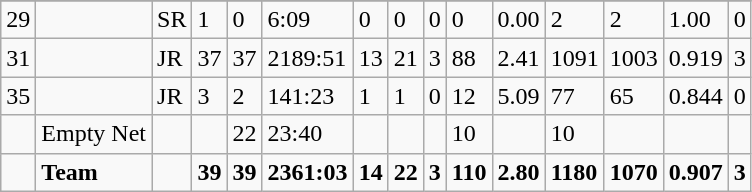<table class="wikitable sortable">
<tr align="center"  bgcolor="#dddddd">
</tr>
<tr>
<td>29</td>
<td></td>
<td>SR</td>
<td>1</td>
<td>0</td>
<td>6:09</td>
<td>0</td>
<td>0</td>
<td>0</td>
<td>0</td>
<td>0.00</td>
<td>2</td>
<td>2</td>
<td>1.00</td>
<td>0</td>
</tr>
<tr>
<td>31</td>
<td></td>
<td>JR</td>
<td>37</td>
<td>37</td>
<td>2189:51</td>
<td>13</td>
<td>21</td>
<td>3</td>
<td>88</td>
<td>2.41</td>
<td>1091</td>
<td>1003</td>
<td>0.919</td>
<td>3</td>
</tr>
<tr>
<td>35</td>
<td></td>
<td>JR</td>
<td>3</td>
<td>2</td>
<td>141:23</td>
<td>1</td>
<td>1</td>
<td>0</td>
<td>12</td>
<td>5.09</td>
<td>77</td>
<td>65</td>
<td>0.844</td>
<td>0</td>
</tr>
<tr>
<td></td>
<td>Empty Net</td>
<td></td>
<td></td>
<td>22</td>
<td>23:40</td>
<td></td>
<td></td>
<td></td>
<td>10</td>
<td></td>
<td>10</td>
<td></td>
<td></td>
<td></td>
</tr>
<tr class="sortbottom">
<td></td>
<td><strong>Team</strong></td>
<td></td>
<td><strong>39</strong></td>
<td><strong>39</strong></td>
<td><strong>2361:03</strong></td>
<td><strong>14</strong></td>
<td><strong>22</strong></td>
<td><strong>3</strong></td>
<td><strong>110</strong></td>
<td><strong>2.80</strong></td>
<td><strong>1180</strong></td>
<td><strong>1070</strong></td>
<td><strong>0.907</strong></td>
<td><strong>3</strong></td>
</tr>
</table>
